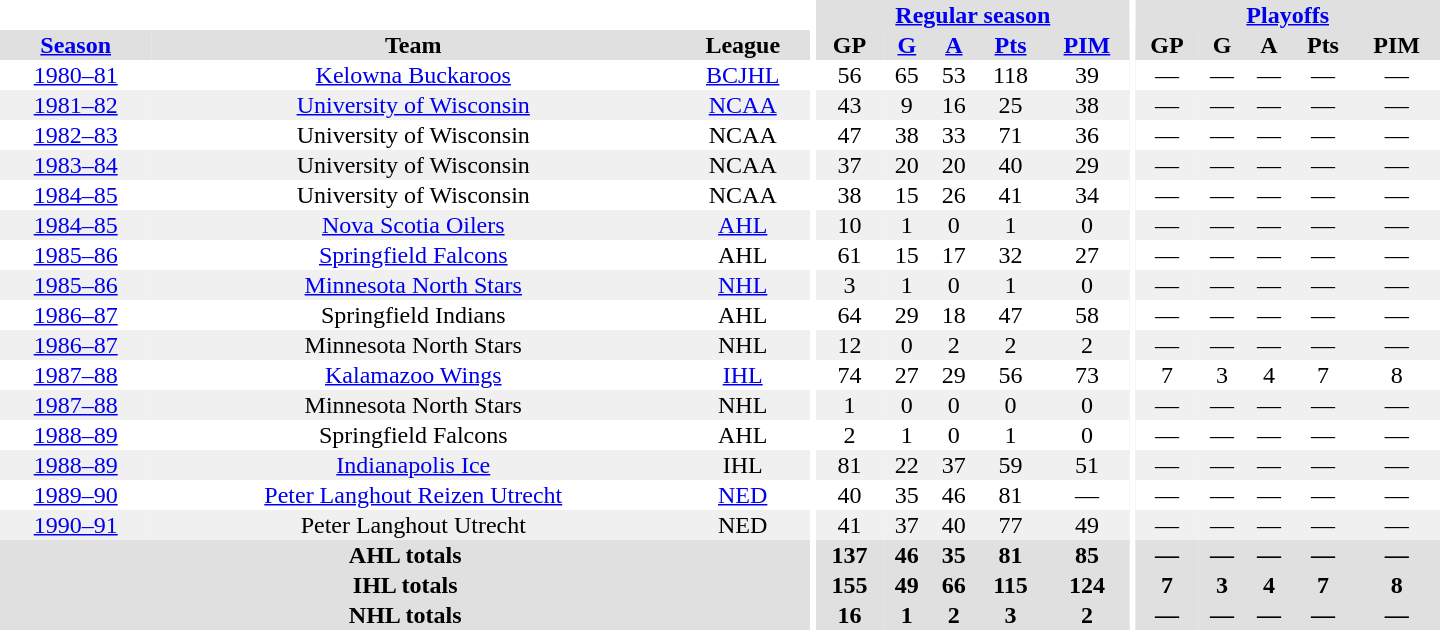<table border="0" cellpadding="1" cellspacing="0" style="text-align:center; width:60em">
<tr bgcolor="#e0e0e0">
<th colspan="3" bgcolor="#ffffff"></th>
<th rowspan="100" bgcolor="#ffffff"></th>
<th colspan="5"><a href='#'>Regular season</a></th>
<th rowspan="100" bgcolor="#ffffff"></th>
<th colspan="5"><a href='#'>Playoffs</a></th>
</tr>
<tr bgcolor="#e0e0e0">
<th><a href='#'>Season</a></th>
<th>Team</th>
<th>League</th>
<th>GP</th>
<th><a href='#'>G</a></th>
<th><a href='#'>A</a></th>
<th><a href='#'>Pts</a></th>
<th><a href='#'>PIM</a></th>
<th>GP</th>
<th>G</th>
<th>A</th>
<th>Pts</th>
<th>PIM</th>
</tr>
<tr>
<td><a href='#'>1980–81</a></td>
<td><a href='#'>Kelowna Buckaroos</a></td>
<td><a href='#'>BCJHL</a></td>
<td>56</td>
<td>65</td>
<td>53</td>
<td>118</td>
<td>39</td>
<td>—</td>
<td>—</td>
<td>—</td>
<td>—</td>
<td>—</td>
</tr>
<tr bgcolor="#f0f0f0">
<td><a href='#'>1981–82</a></td>
<td><a href='#'>University of Wisconsin</a></td>
<td><a href='#'>NCAA</a></td>
<td>43</td>
<td>9</td>
<td>16</td>
<td>25</td>
<td>38</td>
<td>—</td>
<td>—</td>
<td>—</td>
<td>—</td>
<td>—</td>
</tr>
<tr>
<td><a href='#'>1982–83</a></td>
<td>University of Wisconsin</td>
<td>NCAA</td>
<td>47</td>
<td>38</td>
<td>33</td>
<td>71</td>
<td>36</td>
<td>—</td>
<td>—</td>
<td>—</td>
<td>—</td>
<td>—</td>
</tr>
<tr bgcolor="#f0f0f0">
<td><a href='#'>1983–84</a></td>
<td>University of Wisconsin</td>
<td>NCAA</td>
<td>37</td>
<td>20</td>
<td>20</td>
<td>40</td>
<td>29</td>
<td>—</td>
<td>—</td>
<td>—</td>
<td>—</td>
<td>—</td>
</tr>
<tr>
<td><a href='#'>1984–85</a></td>
<td>University of Wisconsin</td>
<td>NCAA</td>
<td>38</td>
<td>15</td>
<td>26</td>
<td>41</td>
<td>34</td>
<td>—</td>
<td>—</td>
<td>—</td>
<td>—</td>
<td>—</td>
</tr>
<tr bgcolor="#f0f0f0">
<td><a href='#'>1984–85</a></td>
<td><a href='#'>Nova Scotia Oilers</a></td>
<td><a href='#'>AHL</a></td>
<td>10</td>
<td>1</td>
<td>0</td>
<td>1</td>
<td>0</td>
<td>—</td>
<td>—</td>
<td>—</td>
<td>—</td>
<td>—</td>
</tr>
<tr>
<td><a href='#'>1985–86</a></td>
<td><a href='#'>Springfield Falcons</a></td>
<td>AHL</td>
<td>61</td>
<td>15</td>
<td>17</td>
<td>32</td>
<td>27</td>
<td>—</td>
<td>—</td>
<td>—</td>
<td>—</td>
<td>—</td>
</tr>
<tr bgcolor="#f0f0f0">
<td><a href='#'>1985–86</a></td>
<td><a href='#'>Minnesota North Stars</a></td>
<td><a href='#'>NHL</a></td>
<td>3</td>
<td>1</td>
<td>0</td>
<td>1</td>
<td>0</td>
<td>—</td>
<td>—</td>
<td>—</td>
<td>—</td>
<td>—</td>
</tr>
<tr>
<td><a href='#'>1986–87</a></td>
<td>Springfield Indians</td>
<td>AHL</td>
<td>64</td>
<td>29</td>
<td>18</td>
<td>47</td>
<td>58</td>
<td>—</td>
<td>—</td>
<td>—</td>
<td>—</td>
<td>—</td>
</tr>
<tr bgcolor="#f0f0f0">
<td><a href='#'>1986–87</a></td>
<td>Minnesota North Stars</td>
<td>NHL</td>
<td>12</td>
<td>0</td>
<td>2</td>
<td>2</td>
<td>2</td>
<td>—</td>
<td>—</td>
<td>—</td>
<td>—</td>
<td>—</td>
</tr>
<tr>
<td><a href='#'>1987–88</a></td>
<td><a href='#'>Kalamazoo Wings</a></td>
<td><a href='#'>IHL</a></td>
<td>74</td>
<td>27</td>
<td>29</td>
<td>56</td>
<td>73</td>
<td>7</td>
<td>3</td>
<td>4</td>
<td>7</td>
<td>8</td>
</tr>
<tr bgcolor="#f0f0f0">
<td><a href='#'>1987–88</a></td>
<td>Minnesota North Stars</td>
<td>NHL</td>
<td>1</td>
<td>0</td>
<td>0</td>
<td>0</td>
<td>0</td>
<td>—</td>
<td>—</td>
<td>—</td>
<td>—</td>
<td>—</td>
</tr>
<tr>
<td><a href='#'>1988–89</a></td>
<td>Springfield Falcons</td>
<td>AHL</td>
<td>2</td>
<td>1</td>
<td>0</td>
<td>1</td>
<td>0</td>
<td>—</td>
<td>—</td>
<td>—</td>
<td>—</td>
<td>—</td>
</tr>
<tr bgcolor="#f0f0f0">
<td><a href='#'>1988–89</a></td>
<td><a href='#'>Indianapolis Ice</a></td>
<td>IHL</td>
<td>81</td>
<td>22</td>
<td>37</td>
<td>59</td>
<td>51</td>
<td>—</td>
<td>—</td>
<td>—</td>
<td>—</td>
<td>—</td>
</tr>
<tr>
<td><a href='#'>1989–90</a></td>
<td><a href='#'>Peter Langhout Reizen Utrecht</a></td>
<td><a href='#'>NED</a></td>
<td>40</td>
<td>35</td>
<td>46</td>
<td>81</td>
<td>—</td>
<td>—</td>
<td>—</td>
<td>—</td>
<td>—</td>
<td>—</td>
</tr>
<tr bgcolor="#f0f0f0">
<td><a href='#'>1990–91</a></td>
<td>Peter Langhout Utrecht</td>
<td>NED</td>
<td>41</td>
<td>37</td>
<td>40</td>
<td>77</td>
<td>49</td>
<td>—</td>
<td>—</td>
<td>—</td>
<td>—</td>
<td>—</td>
</tr>
<tr bgcolor="#e0e0e0">
<th colspan="3">AHL totals</th>
<th>137</th>
<th>46</th>
<th>35</th>
<th>81</th>
<th>85</th>
<th>—</th>
<th>—</th>
<th>—</th>
<th>—</th>
<th>—</th>
</tr>
<tr bgcolor="#e0e0e0">
<th colspan="3">IHL totals</th>
<th>155</th>
<th>49</th>
<th>66</th>
<th>115</th>
<th>124</th>
<th>7</th>
<th>3</th>
<th>4</th>
<th>7</th>
<th>8</th>
</tr>
<tr bgcolor="#e0e0e0">
<th colspan="3">NHL totals</th>
<th>16</th>
<th>1</th>
<th>2</th>
<th>3</th>
<th>2</th>
<th>—</th>
<th>—</th>
<th>—</th>
<th>—</th>
<th>—</th>
</tr>
</table>
